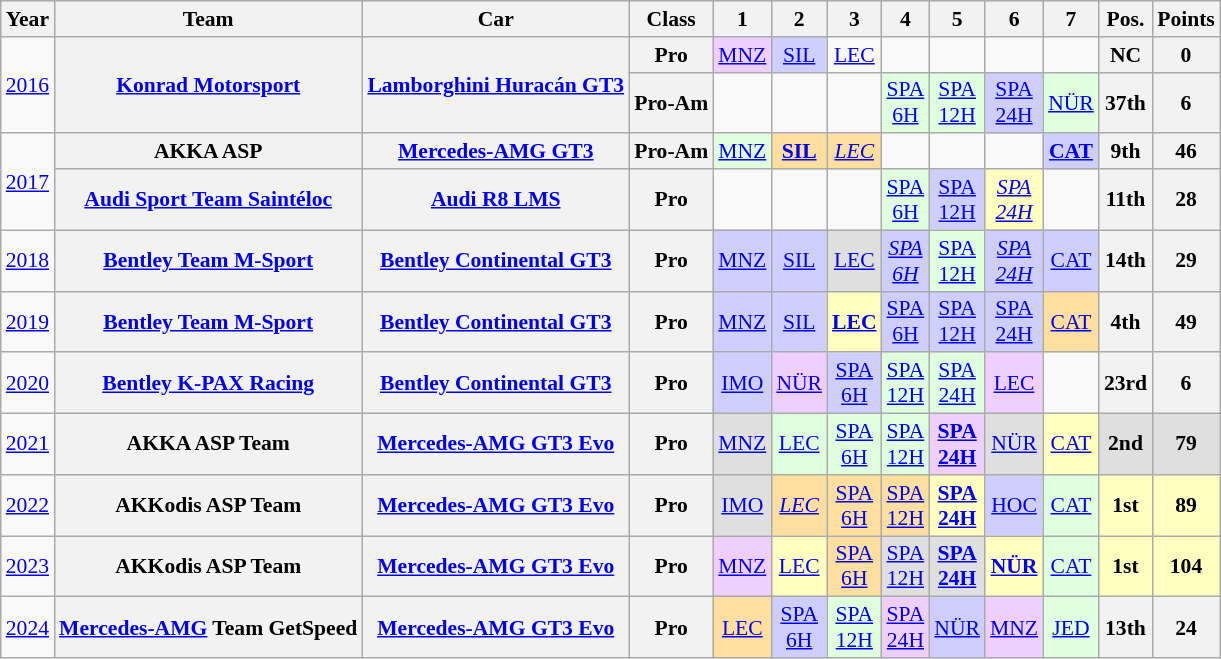<table class="wikitable" border="1" style="text-align:center; font-size:90%;">
<tr>
<th>Year</th>
<th>Team</th>
<th>Car</th>
<th>Class</th>
<th>1</th>
<th>2</th>
<th>3</th>
<th>4</th>
<th>5</th>
<th>6</th>
<th>7</th>
<th>Pos.</th>
<th>Points</th>
</tr>
<tr>
<td rowspan="2"><a href='#'>2016</a></td>
<th rowspan="2"><a href='#'>Konrad Motorsport</a></th>
<th rowspan="2"><a href='#'>Lamborghini Huracán GT3</a></th>
<th>Pro</th>
<td style="background:#EFCFFF;"><a href='#'>MNZ</a><br></td>
<td style="background:#CFCFFF;"><a href='#'>SIL</a><br></td>
<td style="background:#;"><a href='#'>LEC</a></td>
<td></td>
<td></td>
<td></td>
<td></td>
<th>NC</th>
<th>0</th>
</tr>
<tr>
<th>Pro-Am</th>
<td></td>
<td></td>
<td></td>
<td style="background:#DFFFDF;"><a href='#'>SPA<br>6H</a><br></td>
<td style="background:#DFFFDF;"><a href='#'>SPA<br>12H</a><br></td>
<td style="background:#CFCFFF;"><a href='#'>SPA<br>24H</a><br></td>
<td style="background:#DFFFDF;"><a href='#'>NÜR</a><br></td>
<th>37th</th>
<th>6</th>
</tr>
<tr>
<td rowspan="2"><a href='#'>2017</a></td>
<th>AKKA ASP</th>
<th><a href='#'>Mercedes-AMG GT3</a></th>
<th>Pro-Am</th>
<td style="background:#DFFFDF;"><a href='#'>MNZ</a><br></td>
<td style="background:#FFDF9F;"><strong><a href='#'>SIL</a></strong><br></td>
<td style="background:#FFDF9F;"><em><a href='#'>LEC</a></em><br></td>
<td></td>
<td></td>
<td></td>
<td style="background:#CFCFFF;"><strong><a href='#'>CAT</a></strong><br></td>
<th>9th</th>
<th>46</th>
</tr>
<tr>
<th><a href='#'>Audi Sport Team Saintéloc</a></th>
<th><a href='#'>Audi R8 LMS</a></th>
<th>Pro</th>
<td></td>
<td></td>
<td></td>
<td style="background:#DFFFDF;"><a href='#'>SPA<br>6H</a><br></td>
<td style="background:#CFCFFF;"><a href='#'>SPA<br>12H</a><br></td>
<td style="background:#FFFFBF;"><em><a href='#'>SPA<br>24H</a></em><br></td>
<td></td>
<th>11th</th>
<th>28</th>
</tr>
<tr>
<td><a href='#'>2018</a></td>
<th><a href='#'>Bentley Team M-Sport</a></th>
<th><a href='#'>Bentley Continental GT3</a></th>
<th>Pro</th>
<td style="background:#CFCFFF;"><a href='#'>MNZ</a><br></td>
<td style="background:#CFCFFF;"><a href='#'>SIL</a><br></td>
<td style="background:#DFDFDF;"><a href='#'>LEC</a><br></td>
<td style="background:#CFCFFF;"><em><a href='#'>SPA<br>6H</a></em><br></td>
<td style="background:#DFFFDF;"><a href='#'>SPA<br>12H</a><br></td>
<td style="background:#CFCFFF;"><em><a href='#'>SPA<br>24H</a></em><br></td>
<td style="background:#CFCFFF;"><a href='#'>CAT</a><br></td>
<th>14th</th>
<th>29</th>
</tr>
<tr>
<td><a href='#'>2019</a></td>
<th><a href='#'>Bentley Team M-Sport</a></th>
<th><a href='#'>Bentley Continental GT3</a></th>
<th>Pro</th>
<td style="background:#CFCFFF;"><a href='#'>MNZ</a><br></td>
<td style="background:#CFCFFF;"><a href='#'>SIL</a><br></td>
<td style="background:#FFFFBF;"><strong><a href='#'>LEC</a></strong><br></td>
<td style="background:#CFCFFF;"><a href='#'>SPA<br>6H</a><br></td>
<td style="background:#CFCFFF;"><a href='#'>SPA<br>12H</a><br></td>
<td style="background:#CFCFFF;"><a href='#'>SPA<br>24H</a><br></td>
<td style="background:#FFDF9F;"><a href='#'>CAT</a><br></td>
<th>4th</th>
<th>49</th>
</tr>
<tr>
<td><a href='#'>2020</a></td>
<th><a href='#'>Bentley K-PAX Racing</a></th>
<th><a href='#'>Bentley Continental GT3</a></th>
<th>Pro</th>
<td style="background:#CFCFFF;"><a href='#'>IMO</a><br></td>
<td style="background:#EFCFFF;"><a href='#'>NÜR</a><br></td>
<td style="background:#CFCFFF;"><a href='#'>SPA<br>6H</a><br></td>
<td style="background:#DFFFDF;"><a href='#'>SPA<br>12H</a><br></td>
<td style="background:#DFFFDF;"><a href='#'>SPA<br>24H</a><br></td>
<td style="background:#EFCFFF;"><a href='#'>LEC</a><br></td>
<td></td>
<th>23rd</th>
<th>6</th>
</tr>
<tr>
<td><a href='#'>2021</a></td>
<th>AKKA ASP Team</th>
<th><a href='#'>Mercedes-AMG GT3 Evo</a></th>
<th>Pro</th>
<td style="background:#DFDFDF;"><a href='#'>MNZ</a><br></td>
<td style="background:#DFFFDF;"><a href='#'>LEC</a><br></td>
<td style="background:#DFFFDF;"><a href='#'>SPA<br>6H</a><br></td>
<td style="background:#DFFFDF;"><a href='#'>SPA<br>12H</a><br></td>
<td style="background:#EFCFFF;"><strong><a href='#'>SPA<br>24H</a></strong><br></td>
<td style="background:#DFDFDF;"><a href='#'>NÜR</a><br></td>
<td style="background:#FFFFBF;"><a href='#'>CAT</a><br></td>
<th style="background:#DFDFDF;">2nd</th>
<th style="background:#DFDFDF;">79</th>
</tr>
<tr>
<td><a href='#'>2022</a></td>
<th>AKKodis ASP Team</th>
<th><a href='#'>Mercedes-AMG GT3 Evo</a></th>
<th>Pro</th>
<td style="background:#DFDFDF;"><a href='#'>IMO</a><br></td>
<td style="background:#FFDF9F;"><em><a href='#'>LEC</a></em><br></td>
<td style="background:#FFDF9F;"><a href='#'>SPA<br>6H</a><br></td>
<td style="background:#FFDF9F;"><a href='#'>SPA<br>12H</a><br></td>
<td style="background:#FFFFBF;"><strong><a href='#'>SPA<br>24H</a></strong><br></td>
<td style="background:#CFCFFF;"><a href='#'>HOC</a><br></td>
<td style="background:#DFFFDF;"><a href='#'>CAT</a><br></td>
<th style="background:#FFFFBF;">1st</th>
<th style="background:#FFFFBF;">89</th>
</tr>
<tr>
<td><a href='#'>2023</a></td>
<th>AKKodis ASP Team</th>
<th><a href='#'>Mercedes-AMG GT3 Evo</a></th>
<th>Pro</th>
<td style="background:#EFCFFF;"><a href='#'>MNZ</a><br></td>
<td style="background:#FFFFBF;"><a href='#'>LEC</a><br></td>
<td style="background:#FFDF9F;"><a href='#'>SPA<br>6H</a><br></td>
<td style="background:#DFDFDF;"><a href='#'>SPA<br>12H</a><br></td>
<td style="background:#DFDFDF;"><strong><a href='#'>SPA<br>24H</a></strong><br></td>
<td style="background:#FFFFBF;"><strong><a href='#'>NÜR</a></strong><br></td>
<td style="background:#DFFFDF;"><a href='#'>CAT</a><br></td>
<th style="background:#FFFFBF;">1st</th>
<th style="background:#FFFFBF;">104</th>
</tr>
<tr>
<td><a href='#'>2024</a></td>
<th><a href='#'>Mercedes-AMG</a> Team GetSpeed</th>
<th><a href='#'>Mercedes-AMG GT3 Evo</a></th>
<th>Pro</th>
<td style="background:#FFDF9F;"><a href='#'>LEC</a><br></td>
<td style="background:#CFCFFF;"><a href='#'>SPA<br>6H</a><br></td>
<td style="background:#DFFFDF;"><a href='#'>SPA<br>12H</a><br></td>
<td style="background:#EFCFFF;"><a href='#'>SPA<br>24H</a><br></td>
<td style="background:#CFCFFF;"><a href='#'>NÜR</a><br></td>
<td style="background:#EFCFFF;"><a href='#'>MNZ</a><br></td>
<td style="background:#DFFFDF;"><a href='#'>JED</a><br></td>
<th>13th</th>
<th>24</th>
</tr>
</table>
